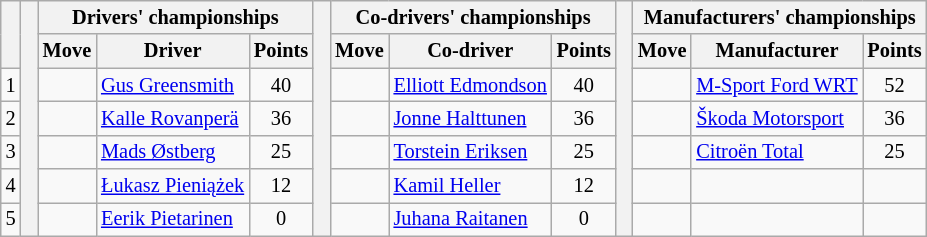<table class="wikitable" style="font-size:85%;">
<tr>
<th rowspan="2"></th>
<th rowspan="7" style="width:5px;"></th>
<th colspan="3">Drivers' championships</th>
<th rowspan="7" style="width:5px;"></th>
<th colspan="3">Co-drivers' championships</th>
<th rowspan="7" style="width:5px;"></th>
<th colspan="3">Manufacturers' championships</th>
</tr>
<tr>
<th>Move</th>
<th>Driver</th>
<th>Points</th>
<th>Move</th>
<th>Co-driver</th>
<th>Points</th>
<th>Move</th>
<th>Manufacturer</th>
<th>Points</th>
</tr>
<tr>
<td align="center">1</td>
<td></td>
<td><a href='#'>Gus Greensmith</a></td>
<td align="center">40</td>
<td></td>
<td nowrap><a href='#'>Elliott Edmondson</a></td>
<td align="center">40</td>
<td></td>
<td nowrap><a href='#'>M-Sport Ford WRT</a></td>
<td align="center">52</td>
</tr>
<tr>
<td align="center">2</td>
<td></td>
<td><a href='#'>Kalle Rovanperä</a></td>
<td align="center">36</td>
<td></td>
<td><a href='#'>Jonne Halttunen</a></td>
<td align="center">36</td>
<td></td>
<td nowrap><a href='#'>Škoda Motorsport</a></td>
<td align="center">36</td>
</tr>
<tr>
<td align="center">3</td>
<td></td>
<td><a href='#'>Mads Østberg</a></td>
<td align="center">25</td>
<td></td>
<td><a href='#'>Torstein Eriksen</a></td>
<td align="center">25</td>
<td></td>
<td><a href='#'>Citroën Total</a></td>
<td align="center">25</td>
</tr>
<tr>
<td align="center">4</td>
<td></td>
<td nowrap><a href='#'>Łukasz Pieniążek</a></td>
<td align="center">12</td>
<td></td>
<td><a href='#'>Kamil Heller</a></td>
<td align="center">12</td>
<td></td>
<td></td>
<td></td>
</tr>
<tr>
<td align="center">5</td>
<td></td>
<td><a href='#'>Eerik Pietarinen</a></td>
<td align="center">0</td>
<td></td>
<td><a href='#'>Juhana Raitanen</a></td>
<td align="center">0</td>
<td></td>
<td></td>
<td></td>
</tr>
</table>
